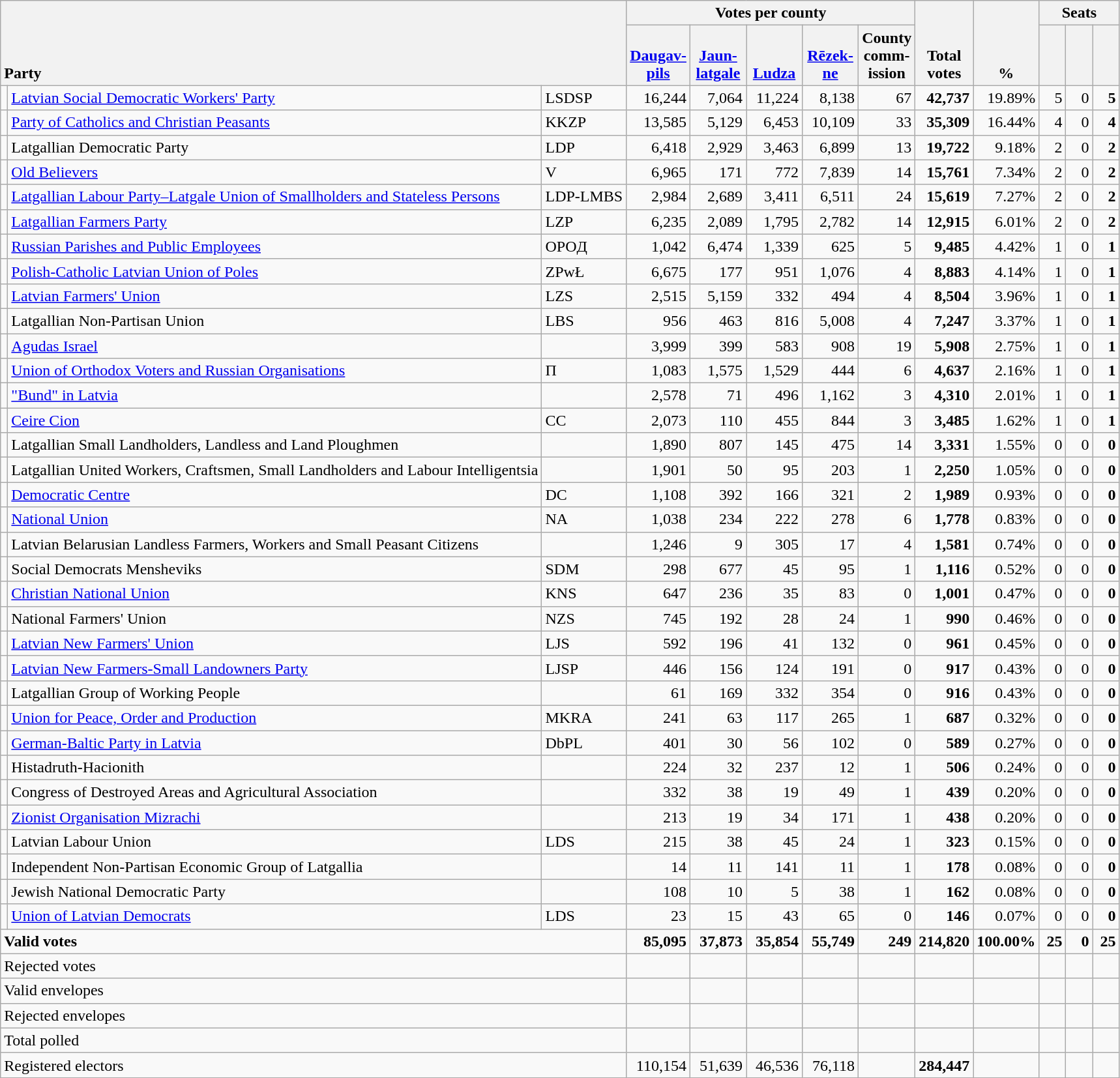<table class="wikitable" border="1" style="text-align:right;">
<tr>
<th style="text-align:left;" valign=bottom rowspan=2 colspan=3>Party</th>
<th colspan=5>Votes per county</th>
<th align=center valign=bottom rowspan=2 width="50">Total votes</th>
<th align=center valign=bottom rowspan=2 width="50">%</th>
<th colspan=3>Seats</th>
</tr>
<tr>
<th align=center valign=bottom width="50"><a href='#'>Daugav- pils</a></th>
<th align=center valign=bottom width="50"><a href='#'>Jaun- latgale</a></th>
<th align=center valign=bottom width="50"><a href='#'>Ludza</a></th>
<th align=center valign=bottom width="50"><a href='#'>Rēzek- ne</a></th>
<th align=center valign=bottom width="50">County comm- ission</th>
<th align=center valign=bottom width="20"><small></small></th>
<th align=center valign=bottom width="20"><small><a href='#'></a></small></th>
<th align=center valign=bottom width="20"><small></small></th>
</tr>
<tr>
<td></td>
<td align=left style="white-space: nowrap;"><a href='#'>Latvian Social Democratic Workers' Party</a></td>
<td align=left>LSDSP</td>
<td>16,244</td>
<td>7,064</td>
<td>11,224</td>
<td>8,138</td>
<td>67</td>
<td><strong>42,737</strong></td>
<td>19.89%</td>
<td>5</td>
<td>0</td>
<td><strong>5</strong></td>
</tr>
<tr>
<td></td>
<td align=left><a href='#'>Party of Catholics and Christian Peasants</a></td>
<td align=left>KKZP</td>
<td>13,585</td>
<td>5,129</td>
<td>6,453</td>
<td>10,109</td>
<td>33</td>
<td><strong>35,309</strong></td>
<td>16.44%</td>
<td>4</td>
<td>0</td>
<td><strong>4</strong></td>
</tr>
<tr>
<td></td>
<td align=left>Latgallian Democratic Party</td>
<td align=left>LDP</td>
<td>6,418</td>
<td>2,929</td>
<td>3,463</td>
<td>6,899</td>
<td>13</td>
<td><strong>19,722</strong></td>
<td>9.18%</td>
<td>2</td>
<td>0</td>
<td><strong>2</strong></td>
</tr>
<tr>
<td></td>
<td align=left><a href='#'>Old Believers</a></td>
<td align=left>V</td>
<td>6,965</td>
<td>171</td>
<td>772</td>
<td>7,839</td>
<td>14</td>
<td><strong>15,761</strong></td>
<td>7.34%</td>
<td>2</td>
<td>0</td>
<td><strong>2</strong></td>
</tr>
<tr>
<td></td>
<td align=left><a href='#'>Latgallian Labour Party–Latgale Union of Smallholders and Stateless Persons</a></td>
<td align=left>LDP-LMBS</td>
<td>2,984</td>
<td>2,689</td>
<td>3,411</td>
<td>6,511</td>
<td>24</td>
<td><strong>15,619</strong></td>
<td>7.27%</td>
<td>2</td>
<td>0</td>
<td><strong>2</strong></td>
</tr>
<tr>
<td></td>
<td align=left><a href='#'>Latgallian Farmers Party</a></td>
<td align=left>LZP</td>
<td>6,235</td>
<td>2,089</td>
<td>1,795</td>
<td>2,782</td>
<td>14</td>
<td><strong>12,915</strong></td>
<td>6.01%</td>
<td>2</td>
<td>0</td>
<td><strong>2</strong></td>
</tr>
<tr>
<td></td>
<td align=left><a href='#'>Russian Parishes and Public Employees</a></td>
<td align=left>OPOД</td>
<td>1,042</td>
<td>6,474</td>
<td>1,339</td>
<td>625</td>
<td>5</td>
<td><strong>9,485</strong></td>
<td>4.42%</td>
<td>1</td>
<td>0</td>
<td><strong>1</strong></td>
</tr>
<tr>
<td></td>
<td align=left><a href='#'>Polish-Catholic Latvian Union of Poles</a></td>
<td align=left>ZPwŁ</td>
<td>6,675</td>
<td>177</td>
<td>951</td>
<td>1,076</td>
<td>4</td>
<td><strong>8,883</strong></td>
<td>4.14%</td>
<td>1</td>
<td>0</td>
<td><strong>1</strong></td>
</tr>
<tr>
<td></td>
<td align=left><a href='#'>Latvian Farmers' Union</a></td>
<td align=left>LZS</td>
<td>2,515</td>
<td>5,159</td>
<td>332</td>
<td>494</td>
<td>4</td>
<td><strong>8,504</strong></td>
<td>3.96%</td>
<td>1</td>
<td>0</td>
<td><strong>1</strong></td>
</tr>
<tr>
<td></td>
<td align=left>Latgallian Non-Partisan Union</td>
<td align=left>LBS</td>
<td>956</td>
<td>463</td>
<td>816</td>
<td>5,008</td>
<td>4</td>
<td><strong>7,247</strong></td>
<td>3.37%</td>
<td>1</td>
<td>0</td>
<td><strong>1</strong></td>
</tr>
<tr>
<td></td>
<td align=left><a href='#'>Agudas Israel</a></td>
<td align=left></td>
<td>3,999</td>
<td>399</td>
<td>583</td>
<td>908</td>
<td>19</td>
<td><strong>5,908</strong></td>
<td>2.75%</td>
<td>1</td>
<td>0</td>
<td><strong>1</strong></td>
</tr>
<tr>
<td></td>
<td align=left><a href='#'>Union of Orthodox Voters and Russian Organisations</a></td>
<td align=left>П</td>
<td>1,083</td>
<td>1,575</td>
<td>1,529</td>
<td>444</td>
<td>6</td>
<td><strong>4,637</strong></td>
<td>2.16%</td>
<td>1</td>
<td>0</td>
<td><strong>1</strong></td>
</tr>
<tr>
<td></td>
<td align=left><a href='#'>"Bund" in Latvia</a></td>
<td align=left></td>
<td>2,578</td>
<td>71</td>
<td>496</td>
<td>1,162</td>
<td>3</td>
<td><strong>4,310</strong></td>
<td>2.01%</td>
<td>1</td>
<td>0</td>
<td><strong>1</strong></td>
</tr>
<tr>
<td></td>
<td align=left><a href='#'>Ceire Cion</a></td>
<td align=left>CC</td>
<td>2,073</td>
<td>110</td>
<td>455</td>
<td>844</td>
<td>3</td>
<td><strong>3,485</strong></td>
<td>1.62%</td>
<td>1</td>
<td>0</td>
<td><strong>1</strong></td>
</tr>
<tr>
<td></td>
<td align=left>Latgallian Small Landholders, Landless and Land Ploughmen</td>
<td align=left></td>
<td>1,890</td>
<td>807</td>
<td>145</td>
<td>475</td>
<td>14</td>
<td><strong>3,331</strong></td>
<td>1.55%</td>
<td>0</td>
<td>0</td>
<td><strong>0</strong></td>
</tr>
<tr>
<td></td>
<td align=left>Latgallian United Workers, Craftsmen, Small Landholders and Labour Intelligentsia</td>
<td align=left></td>
<td>1,901</td>
<td>50</td>
<td>95</td>
<td>203</td>
<td>1</td>
<td><strong>2,250</strong></td>
<td>1.05%</td>
<td>0</td>
<td>0</td>
<td><strong>0</strong></td>
</tr>
<tr>
<td></td>
<td align=left><a href='#'>Democratic Centre</a></td>
<td align=left>DC</td>
<td>1,108</td>
<td>392</td>
<td>166</td>
<td>321</td>
<td>2</td>
<td><strong>1,989</strong></td>
<td>0.93%</td>
<td>0</td>
<td>0</td>
<td><strong>0</strong></td>
</tr>
<tr>
<td></td>
<td align=left><a href='#'>National Union</a></td>
<td align=left>NA</td>
<td>1,038</td>
<td>234</td>
<td>222</td>
<td>278</td>
<td>6</td>
<td><strong>1,778</strong></td>
<td>0.83%</td>
<td>0</td>
<td>0</td>
<td><strong>0</strong></td>
</tr>
<tr>
<td></td>
<td align=left>Latvian Belarusian Landless Farmers, Workers and Small Peasant Citizens</td>
<td align=left></td>
<td>1,246</td>
<td>9</td>
<td>305</td>
<td>17</td>
<td>4</td>
<td><strong>1,581</strong></td>
<td>0.74%</td>
<td>0</td>
<td>0</td>
<td><strong>0</strong></td>
</tr>
<tr>
<td></td>
<td align=left>Social Democrats Mensheviks</td>
<td align=left>SDM</td>
<td>298</td>
<td>677</td>
<td>45</td>
<td>95</td>
<td>1</td>
<td><strong>1,116</strong></td>
<td>0.52%</td>
<td>0</td>
<td>0</td>
<td><strong>0</strong></td>
</tr>
<tr>
<td></td>
<td align=left><a href='#'>Christian National Union</a></td>
<td align=left>KNS</td>
<td>647</td>
<td>236</td>
<td>35</td>
<td>83</td>
<td>0</td>
<td><strong>1,001</strong></td>
<td>0.47%</td>
<td>0</td>
<td>0</td>
<td><strong>0</strong></td>
</tr>
<tr>
<td></td>
<td align=left>National Farmers' Union</td>
<td align=left>NZS</td>
<td>745</td>
<td>192</td>
<td>28</td>
<td>24</td>
<td>1</td>
<td><strong>990</strong></td>
<td>0.46%</td>
<td>0</td>
<td>0</td>
<td><strong>0</strong></td>
</tr>
<tr>
<td></td>
<td align=left><a href='#'>Latvian New Farmers' Union</a></td>
<td align=left>LJS</td>
<td>592</td>
<td>196</td>
<td>41</td>
<td>132</td>
<td>0</td>
<td><strong>961</strong></td>
<td>0.45%</td>
<td>0</td>
<td>0</td>
<td><strong>0</strong></td>
</tr>
<tr>
<td></td>
<td align=left><a href='#'>Latvian New Farmers-Small Landowners Party</a></td>
<td align=left>LJSP</td>
<td>446</td>
<td>156</td>
<td>124</td>
<td>191</td>
<td>0</td>
<td><strong>917</strong></td>
<td>0.43%</td>
<td>0</td>
<td>0</td>
<td><strong>0</strong></td>
</tr>
<tr>
<td></td>
<td align=left>Latgallian Group of Working People</td>
<td align=left></td>
<td>61</td>
<td>169</td>
<td>332</td>
<td>354</td>
<td>0</td>
<td><strong>916</strong></td>
<td>0.43%</td>
<td>0</td>
<td>0</td>
<td><strong>0</strong></td>
</tr>
<tr>
<td></td>
<td align=left><a href='#'>Union for Peace, Order and Production</a></td>
<td align=left>MKRA</td>
<td>241</td>
<td>63</td>
<td>117</td>
<td>265</td>
<td>1</td>
<td><strong>687</strong></td>
<td>0.32%</td>
<td>0</td>
<td>0</td>
<td><strong>0</strong></td>
</tr>
<tr>
<td></td>
<td align=left><a href='#'>German-Baltic Party in Latvia</a></td>
<td align=left>DbPL</td>
<td>401</td>
<td>30</td>
<td>56</td>
<td>102</td>
<td>0</td>
<td><strong>589</strong></td>
<td>0.27%</td>
<td>0</td>
<td>0</td>
<td><strong>0</strong></td>
</tr>
<tr>
<td></td>
<td align=left>Histadruth-Hacionith</td>
<td align=left></td>
<td>224</td>
<td>32</td>
<td>237</td>
<td>12</td>
<td>1</td>
<td><strong>506</strong></td>
<td>0.24%</td>
<td>0</td>
<td>0</td>
<td><strong>0</strong></td>
</tr>
<tr>
<td></td>
<td align=left>Congress of Destroyed Areas and Agricultural Association</td>
<td align=left></td>
<td>332</td>
<td>38</td>
<td>19</td>
<td>49</td>
<td>1</td>
<td><strong>439</strong></td>
<td>0.20%</td>
<td>0</td>
<td>0</td>
<td><strong>0</strong></td>
</tr>
<tr>
<td></td>
<td align=left><a href='#'>Zionist Organisation Mizrachi</a></td>
<td align=left></td>
<td>213</td>
<td>19</td>
<td>34</td>
<td>171</td>
<td>1</td>
<td><strong>438</strong></td>
<td>0.20%</td>
<td>0</td>
<td>0</td>
<td><strong>0</strong></td>
</tr>
<tr>
<td></td>
<td align=left>Latvian Labour Union</td>
<td align=left>LDS</td>
<td>215</td>
<td>38</td>
<td>45</td>
<td>24</td>
<td>1</td>
<td><strong>323</strong></td>
<td>0.15%</td>
<td>0</td>
<td>0</td>
<td><strong>0</strong></td>
</tr>
<tr>
<td></td>
<td align=left>Independent Non-Partisan Economic Group of Latgallia</td>
<td align=left></td>
<td>14</td>
<td>11</td>
<td>141</td>
<td>11</td>
<td>1</td>
<td><strong>178</strong></td>
<td>0.08%</td>
<td>0</td>
<td>0</td>
<td><strong>0</strong></td>
</tr>
<tr>
<td></td>
<td align=left>Jewish National Democratic Party</td>
<td align=left></td>
<td>108</td>
<td>10</td>
<td>5</td>
<td>38</td>
<td>1</td>
<td><strong>162</strong></td>
<td>0.08%</td>
<td>0</td>
<td>0</td>
<td><strong>0</strong></td>
</tr>
<tr>
<td></td>
<td align=left><a href='#'>Union of Latvian Democrats</a></td>
<td align=left>LDS</td>
<td>23</td>
<td>15</td>
<td>43</td>
<td>65</td>
<td>0</td>
<td><strong>146</strong></td>
<td>0.07%</td>
<td>0</td>
<td>0</td>
<td><strong>0</strong></td>
</tr>
<tr style="font-weight:bold">
<td align=left colspan=3>Valid votes</td>
<td>85,095</td>
<td>37,873</td>
<td>35,854</td>
<td>55,749</td>
<td>249</td>
<td>214,820</td>
<td>100.00%</td>
<td>25</td>
<td>0</td>
<td>25</td>
</tr>
<tr>
<td align=left colspan=3>Rejected votes</td>
<td></td>
<td></td>
<td></td>
<td></td>
<td></td>
<td></td>
<td></td>
<td></td>
<td></td>
<td></td>
</tr>
<tr>
<td align=left colspan=3>Valid envelopes</td>
<td></td>
<td></td>
<td></td>
<td></td>
<td></td>
<td></td>
<td></td>
<td></td>
<td></td>
<td></td>
</tr>
<tr>
<td align=left colspan=3>Rejected envelopes</td>
<td></td>
<td></td>
<td></td>
<td></td>
<td></td>
<td></td>
<td></td>
<td></td>
<td></td>
<td></td>
</tr>
<tr>
<td align=left colspan=3>Total polled</td>
<td></td>
<td></td>
<td></td>
<td></td>
<td></td>
<td></td>
<td></td>
<td></td>
<td></td>
<td></td>
</tr>
<tr>
<td align=left colspan=3>Registered electors</td>
<td>110,154</td>
<td>51,639</td>
<td>46,536</td>
<td>76,118</td>
<td></td>
<td><strong>284,447</strong></td>
<td></td>
<td></td>
<td></td>
<td></td>
</tr>
</table>
